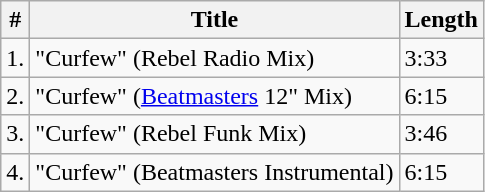<table class="wikitable">
<tr>
<th bgcolor="#ebf5ff" align="center">#</th>
<th bgcolor="#ebf5ff" align="center">Title</th>
<th bgcolor="#ebf5ff" align="center">Length</th>
</tr>
<tr>
<td>1.</td>
<td>"Curfew" (Rebel Radio Mix)</td>
<td>3:33</td>
</tr>
<tr>
<td>2.</td>
<td>"Curfew" (<a href='#'>Beatmasters</a> 12" Mix)</td>
<td>6:15</td>
</tr>
<tr>
<td>3.</td>
<td>"Curfew" (Rebel Funk Mix)</td>
<td>3:46</td>
</tr>
<tr>
<td>4.</td>
<td>"Curfew" (Beatmasters Instrumental)</td>
<td>6:15</td>
</tr>
</table>
